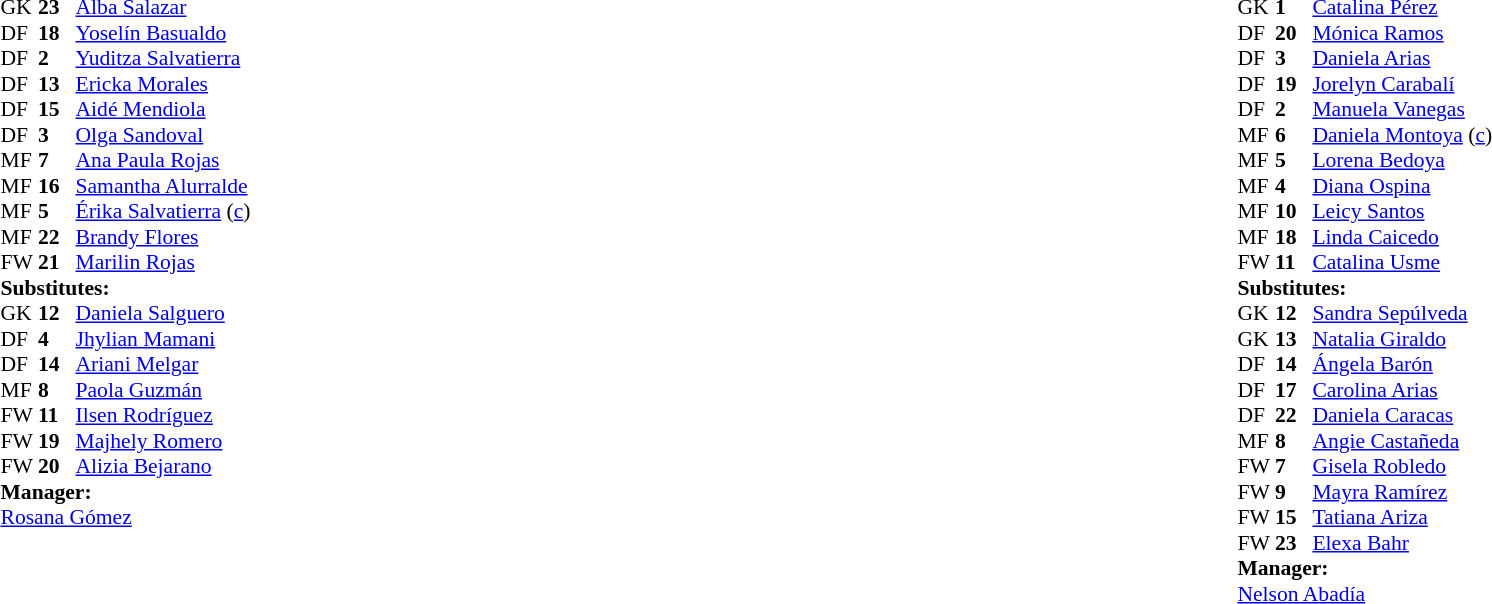<table width="100%">
<tr>
<td style="vertical-align:top; width:40%"><br><table style="font-size: 90%" cellspacing="0" cellpadding="0">
<tr>
<th width=25></th>
<th width=25></th>
</tr>
<tr>
<td>GK</td>
<td><strong>23</strong></td>
<td><a href='#'>Alba Salazar</a></td>
</tr>
<tr>
<td>DF</td>
<td><strong>18</strong></td>
<td><a href='#'>Yoselín Basualdo</a></td>
</tr>
<tr>
<td>DF</td>
<td><strong>2</strong></td>
<td><a href='#'>Yuditza Salvatierra</a></td>
<td></td>
</tr>
<tr>
<td>DF</td>
<td><strong>13</strong></td>
<td><a href='#'>Ericka Morales</a></td>
</tr>
<tr>
<td>DF</td>
<td><strong>15</strong></td>
<td><a href='#'>Aidé Mendiola</a></td>
<td></td>
</tr>
<tr>
<td>DF</td>
<td><strong>3</strong></td>
<td><a href='#'>Olga Sandoval</a></td>
<td></td>
</tr>
<tr>
<td>MF</td>
<td><strong>7</strong></td>
<td><a href='#'>Ana Paula Rojas</a></td>
</tr>
<tr>
<td>MF</td>
<td><strong>16</strong></td>
<td><a href='#'>Samantha Alurralde</a></td>
</tr>
<tr>
<td>MF</td>
<td><strong>5</strong></td>
<td><a href='#'>Érika Salvatierra</a> (<a href='#'>c</a>)</td>
</tr>
<tr>
<td>MF</td>
<td><strong>22</strong></td>
<td><a href='#'>Brandy Flores</a></td>
<td></td>
</tr>
<tr>
<td>FW</td>
<td><strong>21</strong></td>
<td><a href='#'>Marilin Rojas</a></td>
<td></td>
</tr>
<tr>
<td colspan=3><strong>Substitutes:</strong></td>
</tr>
<tr>
<td>GK</td>
<td><strong>12</strong></td>
<td><a href='#'>Daniela Salguero</a></td>
</tr>
<tr>
<td>DF</td>
<td><strong>4</strong></td>
<td><a href='#'>Jhylian Mamani</a></td>
<td></td>
</tr>
<tr>
<td>DF</td>
<td><strong>14</strong></td>
<td><a href='#'>Ariani Melgar</a></td>
<td></td>
</tr>
<tr>
<td>MF</td>
<td><strong>8</strong></td>
<td><a href='#'>Paola Guzmán</a></td>
</tr>
<tr>
<td>FW</td>
<td><strong>11</strong></td>
<td><a href='#'>Ilsen Rodríguez</a></td>
<td></td>
</tr>
<tr>
<td>FW</td>
<td><strong>19</strong></td>
<td><a href='#'>Majhely Romero</a></td>
<td></td>
</tr>
<tr>
<td>FW</td>
<td><strong>20</strong></td>
<td><a href='#'>Alizia Bejarano</a></td>
<td></td>
</tr>
<tr>
<td></td>
</tr>
<tr>
<td></td>
</tr>
<tr>
<td></td>
</tr>
<tr>
<td colspan=3><strong>Manager:</strong></td>
</tr>
<tr>
<td colspan="4"> <a href='#'>Rosana Gómez</a></td>
</tr>
</table>
</td>
<td style="vertical-align:top; width:50%"><br><table cellspacing="0" cellpadding="0" style="font-size:90%; margin:auto">
<tr>
<th width=25></th>
<th width=25></th>
</tr>
<tr>
<td>GK</td>
<td><strong>1</strong></td>
<td><a href='#'>Catalina Pérez</a></td>
</tr>
<tr>
<td>DF</td>
<td><strong>20</strong></td>
<td><a href='#'>Mónica Ramos</a></td>
</tr>
<tr>
<td>DF</td>
<td><strong>3</strong></td>
<td><a href='#'>Daniela Arias</a></td>
</tr>
<tr>
<td>DF</td>
<td><strong>19</strong></td>
<td><a href='#'>Jorelyn Carabalí</a></td>
</tr>
<tr>
<td>DF</td>
<td><strong>2</strong></td>
<td><a href='#'>Manuela Vanegas</a></td>
</tr>
<tr>
<td>MF</td>
<td><strong>6</strong></td>
<td><a href='#'>Daniela Montoya</a> (<a href='#'>c</a>)</td>
</tr>
<tr>
<td>MF</td>
<td><strong>5</strong></td>
<td><a href='#'>Lorena Bedoya</a></td>
<td></td>
<td></td>
</tr>
<tr>
<td>MF</td>
<td><strong>4</strong></td>
<td><a href='#'>Diana Ospina</a></td>
<td></td>
<td></td>
</tr>
<tr>
<td>MF</td>
<td><strong>10</strong></td>
<td><a href='#'>Leicy Santos</a></td>
<td></td>
<td></td>
</tr>
<tr>
<td>MF</td>
<td><strong>18</strong></td>
<td><a href='#'>Linda Caicedo</a></td>
<td></td>
<td></td>
</tr>
<tr>
<td>FW</td>
<td><strong>11</strong></td>
<td><a href='#'>Catalina Usme</a></td>
<td></td>
<td></td>
</tr>
<tr>
<td colspan=3><strong>Substitutes:</strong></td>
</tr>
<tr>
<td>GK</td>
<td><strong>12</strong></td>
<td><a href='#'>Sandra Sepúlveda</a></td>
</tr>
<tr>
<td>GK</td>
<td><strong>13</strong></td>
<td><a href='#'>Natalia Giraldo</a></td>
</tr>
<tr>
<td>DF</td>
<td><strong>14</strong></td>
<td><a href='#'>Ángela Barón</a></td>
</tr>
<tr>
<td>DF</td>
<td><strong>17</strong></td>
<td><a href='#'>Carolina Arias</a></td>
<td></td>
<td></td>
</tr>
<tr>
<td>DF</td>
<td><strong>22</strong></td>
<td><a href='#'>Daniela Caracas</a></td>
</tr>
<tr>
<td>MF</td>
<td><strong>8</strong></td>
<td><a href='#'>Angie Castañeda</a></td>
<td></td>
<td></td>
</tr>
<tr>
<td>FW</td>
<td><strong>7</strong></td>
<td><a href='#'>Gisela Robledo</a></td>
<td></td>
<td></td>
</tr>
<tr>
<td>FW</td>
<td><strong>9</strong></td>
<td><a href='#'>Mayra Ramírez</a></td>
<td></td>
<td></td>
</tr>
<tr>
<td>FW</td>
<td><strong>15</strong></td>
<td><a href='#'>Tatiana Ariza</a></td>
</tr>
<tr>
<td>FW</td>
<td><strong>23</strong></td>
<td><a href='#'>Elexa Bahr</a></td>
<td></td>
<td></td>
</tr>
<tr>
<td colspan=3><strong>Manager:</strong></td>
</tr>
<tr>
<td colspan="4"><a href='#'>Nelson Abadía</a></td>
</tr>
</table>
</td>
</tr>
</table>
